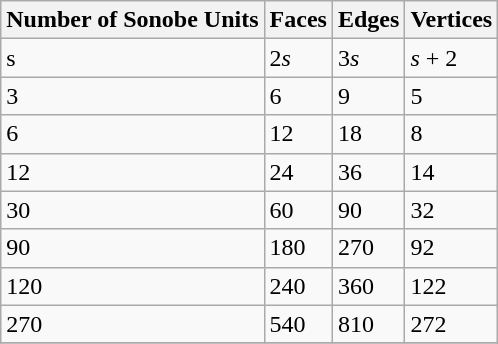<table class="wikitable sortable">
<tr>
<th>Number of Sonobe Units</th>
<th>Faces</th>
<th>Edges</th>
<th>Vertices</th>
</tr>
<tr>
<td>s</td>
<td>2<em>s</em></td>
<td>3<em>s</em></td>
<td><em>s</em> + 2</td>
</tr>
<tr>
<td>3</td>
<td>6</td>
<td>9</td>
<td>5</td>
</tr>
<tr>
<td>6</td>
<td>12</td>
<td>18</td>
<td>8</td>
</tr>
<tr>
<td>12</td>
<td>24</td>
<td>36</td>
<td>14</td>
</tr>
<tr>
<td>30</td>
<td>60</td>
<td>90</td>
<td>32</td>
</tr>
<tr>
<td>90</td>
<td>180</td>
<td>270</td>
<td>92</td>
</tr>
<tr>
<td>120</td>
<td>240</td>
<td>360</td>
<td>122</td>
</tr>
<tr>
<td>270</td>
<td>540</td>
<td>810</td>
<td>272</td>
</tr>
<tr>
</tr>
</table>
